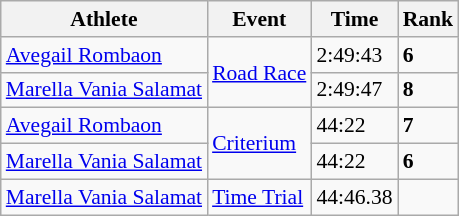<table class=wikitable style="font-size:90%">
<tr>
<th>Athlete</th>
<th>Event</th>
<th>Time</th>
<th>Rank</th>
</tr>
<tr>
<td><a href='#'>Avegail Rombaon</a></td>
<td rowspan="2"><a href='#'>Road Race</a></td>
<td>2:49:43</td>
<td><strong>6</strong></td>
</tr>
<tr>
<td><a href='#'>Marella Vania Salamat</a></td>
<td>2:49:47</td>
<td><strong>8</strong></td>
</tr>
<tr>
<td><a href='#'>Avegail Rombaon</a></td>
<td rowspan="2"><a href='#'>Criterium</a></td>
<td>44:22</td>
<td><strong>7</strong></td>
</tr>
<tr>
<td><a href='#'>Marella Vania Salamat</a></td>
<td>44:22</td>
<td><strong>6</strong></td>
</tr>
<tr>
<td><a href='#'>Marella Vania Salamat</a></td>
<td><a href='#'>Time Trial</a></td>
<td>44:46.38</td>
<td></td>
</tr>
</table>
